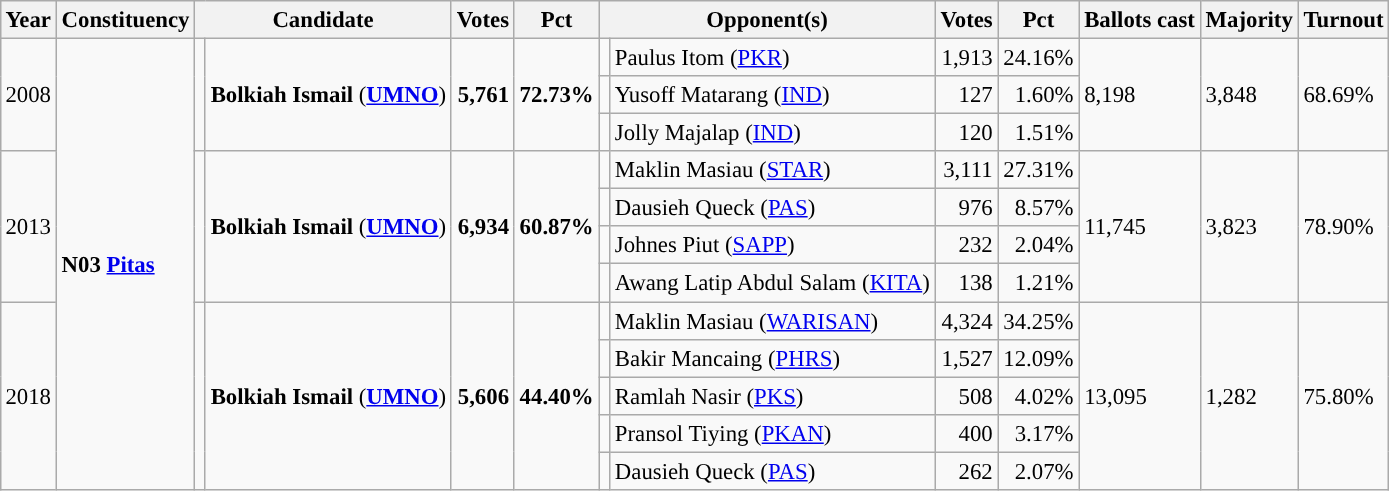<table class="wikitable" style="margin:0.5em ; font-size:95%">
<tr>
<th>Year</th>
<th>Constituency</th>
<th colspan=2>Candidate</th>
<th>Votes</th>
<th>Pct</th>
<th colspan=2>Opponent(s)</th>
<th>Votes</th>
<th>Pct</th>
<th>Ballots cast</th>
<th>Majority</th>
<th>Turnout</th>
</tr>
<tr>
<td rowspan=3>2008</td>
<td rowspan=12><strong>N03 <a href='#'>Pitas</a></strong></td>
<td rowspan=3 ></td>
<td rowspan=3><strong>Bolkiah Ismail</strong> (<a href='#'><strong>UMNO</strong></a>)</td>
<td rowspan=3 align="right"><strong>5,761</strong></td>
<td rowspan=3><strong>72.73%</strong></td>
<td></td>
<td>Paulus Itom (<a href='#'>PKR</a>)</td>
<td align="right">1,913</td>
<td>24.16%</td>
<td rowspan=3>8,198</td>
<td rowspan=3>3,848</td>
<td rowspan=3>68.69%</td>
</tr>
<tr>
<td></td>
<td>Yusoff Matarang (<a href='#'>IND</a>)</td>
<td align="right">127</td>
<td align="right">1.60%</td>
</tr>
<tr>
<td></td>
<td>Jolly Majalap (<a href='#'>IND</a>)</td>
<td align="right">120</td>
<td align="right">1.51%</td>
</tr>
<tr>
<td rowspan=4>2013</td>
<td rowspan=4 ></td>
<td rowspan=4><strong>Bolkiah Ismail</strong> (<a href='#'><strong>UMNO</strong></a>)</td>
<td rowspan=4 align="right"><strong>6,934</strong></td>
<td rowspan=4><strong>60.87%</strong></td>
<td></td>
<td>Maklin Masiau (<a href='#'>STAR</a>)</td>
<td align="right">3,111</td>
<td>27.31%</td>
<td rowspan=4>11,745</td>
<td rowspan=4>3,823</td>
<td rowspan=4>78.90%</td>
</tr>
<tr>
<td></td>
<td>Dausieh Queck (<a href='#'>PAS</a>)</td>
<td align="right">976</td>
<td align="right">8.57%</td>
</tr>
<tr>
<td></td>
<td>Johnes Piut (<a href='#'>SAPP</a>)</td>
<td align="right">232</td>
<td align="right">2.04%</td>
</tr>
<tr>
<td></td>
<td>Awang Latip Abdul Salam (<a href='#'>KITA</a>)</td>
<td align="right">138</td>
<td align="right">1.21%</td>
</tr>
<tr>
<td rowspan=5>2018</td>
<td rowspan=5 ></td>
<td rowspan=5><strong>Bolkiah Ismail</strong> (<a href='#'><strong>UMNO</strong></a>)</td>
<td rowspan=5 align="right"><strong>5,606</strong></td>
<td rowspan=5><strong>44.40%</strong></td>
<td></td>
<td>Maklin Masiau (<a href='#'>WARISAN</a>)</td>
<td align="right">4,324</td>
<td>34.25%</td>
<td rowspan=5>13,095</td>
<td rowspan=5>1,282</td>
<td rowspan=5>75.80%</td>
</tr>
<tr>
<td></td>
<td>Bakir Mancaing (<a href='#'>PHRS</a>)</td>
<td align="right">1,527</td>
<td>12.09%</td>
</tr>
<tr>
<td></td>
<td>Ramlah Nasir (<a href='#'>PKS</a>)</td>
<td align="right">508</td>
<td align="right">4.02%</td>
</tr>
<tr>
<td></td>
<td>Pransol Tiying (<a href='#'>PKAN</a>)</td>
<td align="right">400</td>
<td align="right">3.17%</td>
</tr>
<tr>
<td></td>
<td>Dausieh Queck (<a href='#'>PAS</a>)</td>
<td align="right">262</td>
<td align="right">2.07%</td>
</tr>
</table>
